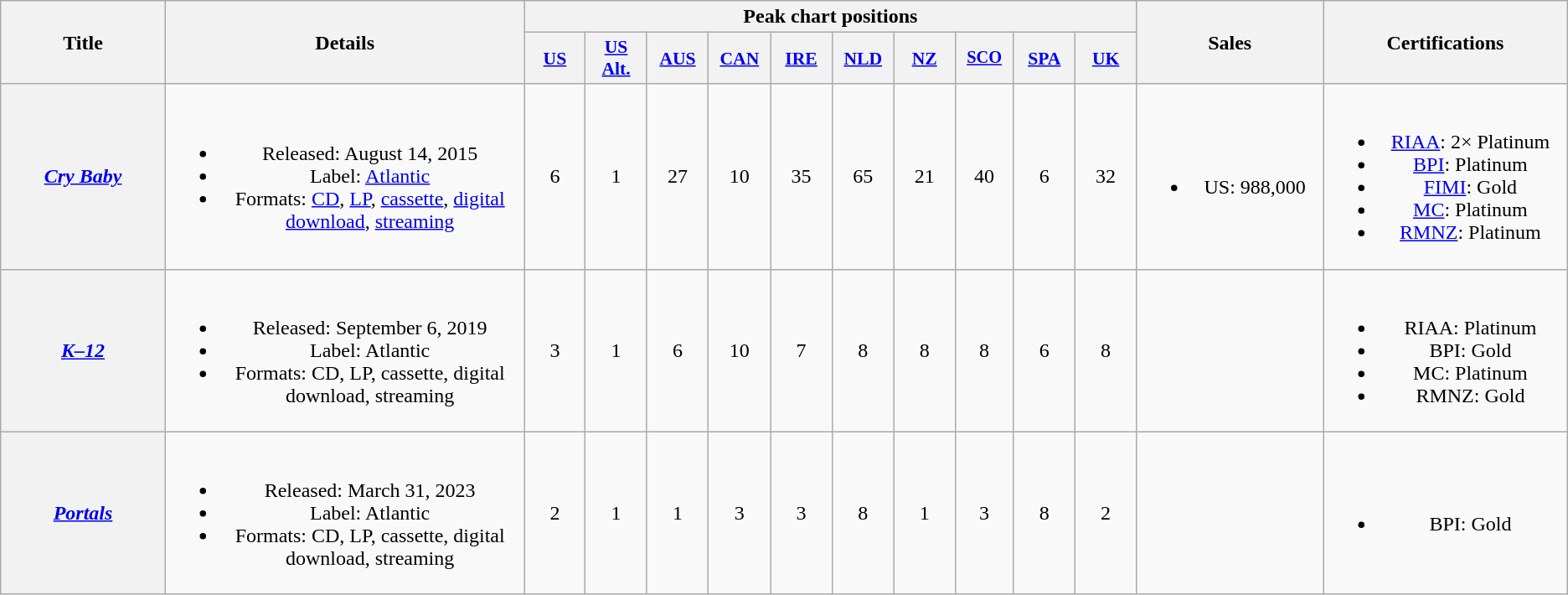<table class="wikitable plainrowheaders" style="text-align:center;">
<tr>
<th scope="col" rowspan="2" style="width:8em;">Title</th>
<th scope="col" rowspan="2" style="width:18em;">Details</th>
<th scope="col" colspan="10">Peak chart positions</th>
<th scope="col" rowspan="2" style="width:9em;">Sales</th>
<th scope="col" rowspan="2" style="width:12em;">Certifications</th>
</tr>
<tr>
<th scope="col" style="width:3em;font-size:90%;"><a href='#'>US</a><br></th>
<th scope="col" style="width:3em;font-size:90%;"><a href='#'>US<br>Alt.</a><br></th>
<th scope="col" style="width:3em;font-size:90%;"><a href='#'>AUS</a><br></th>
<th scope="col" style="width:3em;font-size:90%;"><a href='#'>CAN</a><br></th>
<th scope="col" style="width:3em;font-size:90%;"><a href='#'>IRE</a><br></th>
<th scope="col" style="width:3em;font-size:90%;"><a href='#'>NLD</a><br></th>
<th scope="col" style="width:3em;font-size:90%;"><a href='#'>NZ</a><br></th>
<th scope="col" style="width:3em;font-size:85%;"><a href='#'>SCO</a><br></th>
<th scope="col" style="width:3em;font-size:90%;"><a href='#'>SPA</a><br></th>
<th scope="col" style="width:3em;font-size:90%;"><a href='#'>UK</a><br></th>
</tr>
<tr>
<th scope="row"><em><a href='#'>Cry Baby</a></em></th>
<td><br><ul><li>Released: August 14, 2015</li><li>Label: <a href='#'>Atlantic</a></li><li>Formats: <a href='#'>CD</a>, <a href='#'>LP</a>, <a href='#'>cassette</a>, <a href='#'>digital download</a>, <a href='#'>streaming</a></li></ul></td>
<td>6</td>
<td>1</td>
<td>27</td>
<td>10</td>
<td>35</td>
<td>65</td>
<td>21</td>
<td>40</td>
<td>6</td>
<td>32</td>
<td><br><ul><li>US: 988,000</li></ul></td>
<td><br><ul><li><a href='#'>RIAA</a>: 2× Platinum</li><li><a href='#'>BPI</a>: Platinum</li><li><a href='#'>FIMI</a>: Gold</li><li><a href='#'>MC</a>: Platinum</li><li><a href='#'>RMNZ</a>: Platinum</li></ul></td>
</tr>
<tr>
<th scope="row"><em><a href='#'>K–12</a></em></th>
<td><br><ul><li>Released: September 6, 2019</li><li>Label: Atlantic</li><li>Formats: CD, LP, cassette, digital download, streaming</li></ul></td>
<td>3</td>
<td>1</td>
<td>6</td>
<td>10</td>
<td>7</td>
<td>8</td>
<td>8</td>
<td>8</td>
<td>6</td>
<td>8</td>
<td></td>
<td><br><ul><li>RIAA: Platinum</li><li>BPI: Gold</li><li>MC: Platinum</li><li>RMNZ: Gold</li></ul></td>
</tr>
<tr>
<th scope="row"><em><a href='#'>Portals</a></em></th>
<td><br><ul><li>Released: March 31, 2023</li><li>Label: Atlantic</li><li>Formats: CD, LP, cassette, digital download, streaming</li></ul></td>
<td>2</td>
<td>1</td>
<td>1</td>
<td>3</td>
<td>3</td>
<td>8</td>
<td>1</td>
<td>3</td>
<td>8</td>
<td>2</td>
<td></td>
<td><br><ul><li>BPI: Gold</li></ul></td>
</tr>
</table>
